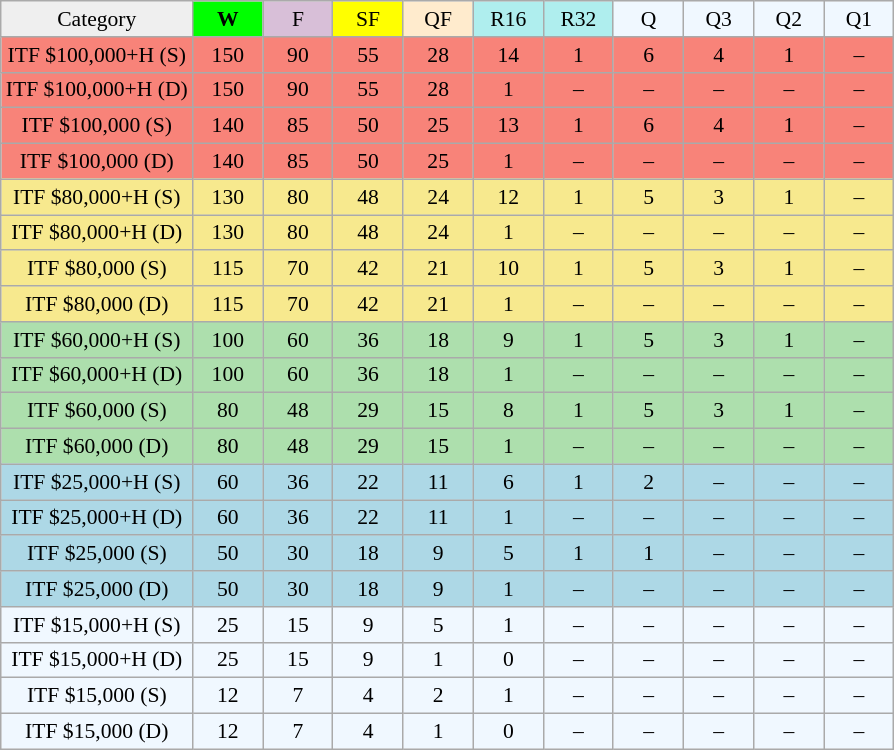<table class="wikitable" style="font-size:90%">
<tr align=center>
<td style="background:#efefef;">Category</td>
<td style="width:40px; background:lime;"><strong>W</strong></td>
<td style="width:40px; background:thistle;">F</td>
<td style="width:40px; background:#ff0;">SF</td>
<td style="width:40px; background:#ffebcd;">QF</td>
<td style="width:40px; background:#afeeee;">R16</td>
<td style="width:40px; background:#afeeee;">R32</td>
<td style="width:40px; background:#f0f8ff;">Q</td>
<td style="width:40px; background:#f0f8ff;">Q3</td>
<td style="width:40px; background:#f0f8ff;">Q2</td>
<td style="width:40px; background:#f0f8ff;">Q1</td>
</tr>
<tr style="text-align:center; background:#f88379;">
<td>ITF $100,000+H (S)</td>
<td>150</td>
<td>90</td>
<td>55</td>
<td>28</td>
<td>14</td>
<td>1</td>
<td>6</td>
<td>4</td>
<td>1</td>
<td>–</td>
</tr>
<tr style="text-align:center; background:#f88379;">
<td>ITF $100,000+H (D)</td>
<td>150</td>
<td>90</td>
<td>55</td>
<td>28</td>
<td>1</td>
<td>–</td>
<td>–</td>
<td>–</td>
<td>–</td>
<td>–</td>
</tr>
<tr style="text-align:center; background:#f88379;">
<td>ITF $100,000 (S)</td>
<td>140</td>
<td>85</td>
<td>50</td>
<td>25</td>
<td>13</td>
<td>1</td>
<td>6</td>
<td>4</td>
<td>1</td>
<td>–</td>
</tr>
<tr style="text-align:center; background:#f88379;">
<td>ITF $100,000 (D)</td>
<td>140</td>
<td>85</td>
<td>50</td>
<td>25</td>
<td>1</td>
<td>–</td>
<td>–</td>
<td>–</td>
<td>–</td>
<td>–</td>
</tr>
<tr style="text-align:center; background:#f7e98e;">
<td>ITF $80,000+H (S)</td>
<td>130</td>
<td>80</td>
<td>48</td>
<td>24</td>
<td>12</td>
<td>1</td>
<td>5</td>
<td>3</td>
<td>1</td>
<td>–</td>
</tr>
<tr style="text-align:center; background:#f7e98e;">
<td>ITF $80,000+H (D)</td>
<td>130</td>
<td>80</td>
<td>48</td>
<td>24</td>
<td>1</td>
<td>–</td>
<td>–</td>
<td>–</td>
<td>–</td>
<td>–</td>
</tr>
<tr style="text-align:center; background:#f7e98e;">
<td>ITF $80,000 (S)</td>
<td>115</td>
<td>70</td>
<td>42</td>
<td>21</td>
<td>10</td>
<td>1</td>
<td>5</td>
<td>3</td>
<td>1</td>
<td>–</td>
</tr>
<tr style="text-align:center; background:#f7e98e;">
<td>ITF $80,000 (D)</td>
<td>115</td>
<td>70</td>
<td>42</td>
<td>21</td>
<td>1</td>
<td>–</td>
<td>–</td>
<td>–</td>
<td>–</td>
<td>–</td>
</tr>
<tr style="text-align:center; background:#addfad;">
<td>ITF $60,000+H (S)</td>
<td>100</td>
<td>60</td>
<td>36</td>
<td>18</td>
<td>9</td>
<td>1</td>
<td>5</td>
<td>3</td>
<td>1</td>
<td>–</td>
</tr>
<tr style="text-align:center; background:#addfad;">
<td>ITF $60,000+H (D)</td>
<td>100</td>
<td>60</td>
<td>36</td>
<td>18</td>
<td>1</td>
<td>–</td>
<td>–</td>
<td>–</td>
<td>–</td>
<td>–</td>
</tr>
<tr style="text-align:center; background:#addfad;">
<td>ITF $60,000 (S)</td>
<td>80</td>
<td>48</td>
<td>29</td>
<td>15</td>
<td>8</td>
<td>1</td>
<td>5</td>
<td>3</td>
<td>1</td>
<td>–</td>
</tr>
<tr style="text-align:center; background:#addfad;">
<td>ITF $60,000 (D)</td>
<td>80</td>
<td>48</td>
<td>29</td>
<td>15</td>
<td>1</td>
<td>–</td>
<td>–</td>
<td>–</td>
<td>–</td>
<td>–</td>
</tr>
<tr style="text-align:center; background:lightblue;">
<td>ITF $25,000+H (S)</td>
<td>60</td>
<td>36</td>
<td>22</td>
<td>11</td>
<td>6</td>
<td>1</td>
<td>2</td>
<td>–</td>
<td>–</td>
<td>–</td>
</tr>
<tr style="text-align:center; background:lightblue;">
<td>ITF $25,000+H (D)</td>
<td>60</td>
<td>36</td>
<td>22</td>
<td>11</td>
<td>1</td>
<td>–</td>
<td>–</td>
<td>–</td>
<td>–</td>
<td>–</td>
</tr>
<tr style="text-align:center; background:lightblue;">
<td>ITF $25,000 (S)</td>
<td>50</td>
<td>30</td>
<td>18</td>
<td>9</td>
<td>5</td>
<td>1</td>
<td>1</td>
<td>–</td>
<td>–</td>
<td>–</td>
</tr>
<tr style="text-align:center; background:lightblue;">
<td>ITF $25,000 (D)</td>
<td>50</td>
<td>30</td>
<td>18</td>
<td>9</td>
<td>1</td>
<td>–</td>
<td>–</td>
<td>–</td>
<td>–</td>
<td>–</td>
</tr>
<tr style="text-align:center; background:#f0f8ff;">
<td>ITF $15,000+H (S)</td>
<td>25</td>
<td>15</td>
<td>9</td>
<td>5</td>
<td>1</td>
<td>–</td>
<td>–</td>
<td>–</td>
<td>–</td>
<td>–</td>
</tr>
<tr style="text-align:center; background:#f0f8ff;">
<td>ITF $15,000+H (D)</td>
<td>25</td>
<td>15</td>
<td>9</td>
<td>1</td>
<td>0</td>
<td>–</td>
<td>–</td>
<td>–</td>
<td>–</td>
<td>–</td>
</tr>
<tr style="text-align:center; background:#f0f8ff;">
<td>ITF $15,000 (S)</td>
<td>12</td>
<td>7</td>
<td>4</td>
<td>2</td>
<td>1</td>
<td>–</td>
<td>–</td>
<td>–</td>
<td>–</td>
<td>–</td>
</tr>
<tr style="text-align:center; background:#f0f8ff;">
<td>ITF $15,000 (D)</td>
<td>12</td>
<td>7</td>
<td>4</td>
<td>1</td>
<td>0</td>
<td>–</td>
<td>–</td>
<td>–</td>
<td>–</td>
<td>–</td>
</tr>
</table>
